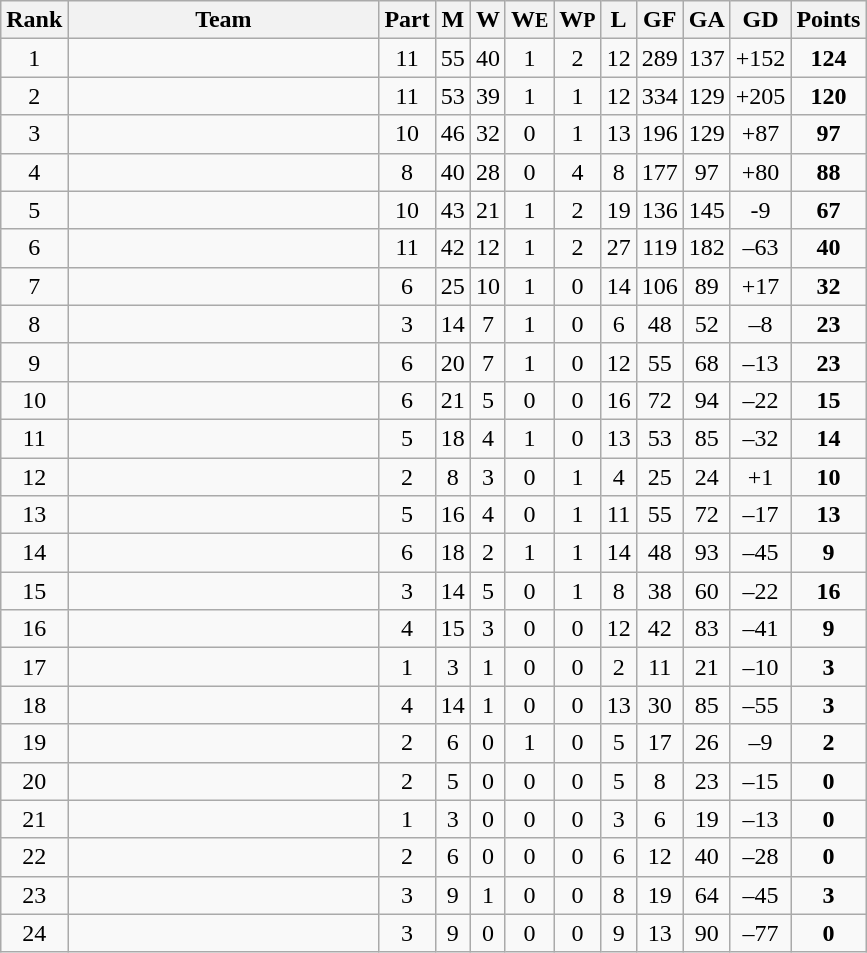<table class="wikitable sortable" style="text-align:center">
<tr>
<th>Rank</th>
<th width=200>Team</th>
<th>Part</th>
<th>M</th>
<th>W</th>
<th>W<small>E</small></th>
<th>W<small>P</small></th>
<th>L</th>
<th>GF</th>
<th>GA</th>
<th>GD</th>
<th>Points</th>
</tr>
<tr>
<td>1</td>
<td align=left></td>
<td>11</td>
<td>55</td>
<td>40</td>
<td>1</td>
<td>2</td>
<td>12</td>
<td>289</td>
<td>137</td>
<td>+152</td>
<td><strong>124</strong></td>
</tr>
<tr>
<td>2</td>
<td align=left></td>
<td>11</td>
<td>53</td>
<td>39</td>
<td>1</td>
<td>1</td>
<td>12</td>
<td>334</td>
<td>129</td>
<td>+205</td>
<td><strong>120</strong></td>
</tr>
<tr>
<td>3</td>
<td align=left></td>
<td>10</td>
<td>46</td>
<td>32</td>
<td>0</td>
<td>1</td>
<td>13</td>
<td>196</td>
<td>129</td>
<td>+87</td>
<td><strong>97</strong></td>
</tr>
<tr>
<td>4</td>
<td align=left></td>
<td>8</td>
<td>40</td>
<td>28</td>
<td>0</td>
<td>4</td>
<td>8</td>
<td>177</td>
<td>97</td>
<td>+80</td>
<td><strong>88</strong></td>
</tr>
<tr>
<td>5</td>
<td align=left></td>
<td>10</td>
<td>43</td>
<td>21</td>
<td>1</td>
<td>2</td>
<td>19</td>
<td>136</td>
<td>145</td>
<td>-9</td>
<td><strong>67</strong></td>
</tr>
<tr>
<td>6</td>
<td align=left></td>
<td>11</td>
<td>42</td>
<td>12</td>
<td>1</td>
<td>2</td>
<td>27</td>
<td>119</td>
<td>182</td>
<td>–63</td>
<td><strong>40</strong></td>
</tr>
<tr>
<td>7</td>
<td align=left></td>
<td>6</td>
<td>25</td>
<td>10</td>
<td>1</td>
<td>0</td>
<td>14</td>
<td>106</td>
<td>89</td>
<td>+17</td>
<td><strong>32</strong></td>
</tr>
<tr>
<td>8</td>
<td align=left></td>
<td>3</td>
<td>14</td>
<td>7</td>
<td>1</td>
<td>0</td>
<td>6</td>
<td>48</td>
<td>52</td>
<td>–8</td>
<td><strong>23</strong></td>
</tr>
<tr>
<td>9</td>
<td align=left></td>
<td>6</td>
<td>20</td>
<td>7</td>
<td>1</td>
<td>0</td>
<td>12</td>
<td>55</td>
<td>68</td>
<td>–13</td>
<td><strong>23</strong></td>
</tr>
<tr>
<td>10</td>
<td align=left></td>
<td>6</td>
<td>21</td>
<td>5</td>
<td>0</td>
<td>0</td>
<td>16</td>
<td>72</td>
<td>94</td>
<td>–22</td>
<td><strong>15</strong></td>
</tr>
<tr>
<td>11</td>
<td align=left></td>
<td>5</td>
<td>18</td>
<td>4</td>
<td>1</td>
<td>0</td>
<td>13</td>
<td>53</td>
<td>85</td>
<td>–32</td>
<td><strong>14</strong></td>
</tr>
<tr>
<td>12</td>
<td align=left></td>
<td>2</td>
<td>8</td>
<td>3</td>
<td>0</td>
<td>1</td>
<td>4</td>
<td>25</td>
<td>24</td>
<td>+1</td>
<td><strong>10</strong></td>
</tr>
<tr>
<td>13</td>
<td align=left></td>
<td>5</td>
<td>16</td>
<td>4</td>
<td>0</td>
<td>1</td>
<td>11</td>
<td>55</td>
<td>72</td>
<td>–17</td>
<td><strong>13</strong></td>
</tr>
<tr>
<td>14</td>
<td align=left></td>
<td>6</td>
<td>18</td>
<td>2</td>
<td>1</td>
<td>1</td>
<td>14</td>
<td>48</td>
<td>93</td>
<td>–45</td>
<td><strong>9</strong></td>
</tr>
<tr>
<td>15</td>
<td align=left></td>
<td>3</td>
<td>14</td>
<td>5</td>
<td>0</td>
<td>1</td>
<td>8</td>
<td>38</td>
<td>60</td>
<td>–22</td>
<td><strong>16</strong></td>
</tr>
<tr>
<td>16</td>
<td align=left></td>
<td>4</td>
<td>15</td>
<td>3</td>
<td>0</td>
<td>0</td>
<td>12</td>
<td>42</td>
<td>83</td>
<td>–41</td>
<td><strong>9</strong></td>
</tr>
<tr>
<td>17</td>
<td align=left></td>
<td>1</td>
<td>3</td>
<td>1</td>
<td>0</td>
<td>0</td>
<td>2</td>
<td>11</td>
<td>21</td>
<td>–10</td>
<td><strong>3</strong></td>
</tr>
<tr>
<td>18</td>
<td align=left></td>
<td>4</td>
<td>14</td>
<td>1</td>
<td>0</td>
<td>0</td>
<td>13</td>
<td>30</td>
<td>85</td>
<td>–55</td>
<td><strong>3</strong></td>
</tr>
<tr>
<td>19</td>
<td align=left></td>
<td>2</td>
<td>6</td>
<td>0</td>
<td>1</td>
<td>0</td>
<td>5</td>
<td>17</td>
<td>26</td>
<td>–9</td>
<td><strong>2</strong></td>
</tr>
<tr>
<td>20</td>
<td align=left></td>
<td>2</td>
<td>5</td>
<td>0</td>
<td>0</td>
<td>0</td>
<td>5</td>
<td>8</td>
<td>23</td>
<td>–15</td>
<td><strong>0</strong></td>
</tr>
<tr>
<td>21</td>
<td align=left></td>
<td>1</td>
<td>3</td>
<td>0</td>
<td>0</td>
<td>0</td>
<td>3</td>
<td>6</td>
<td>19</td>
<td>–13</td>
<td><strong>0</strong></td>
</tr>
<tr>
<td>22</td>
<td align=left></td>
<td>2</td>
<td>6</td>
<td>0</td>
<td>0</td>
<td>0</td>
<td>6</td>
<td>12</td>
<td>40</td>
<td>–28</td>
<td><strong>0</strong></td>
</tr>
<tr>
<td>23</td>
<td align=left></td>
<td>3</td>
<td>9</td>
<td>1</td>
<td>0</td>
<td>0</td>
<td>8</td>
<td>19</td>
<td>64</td>
<td>–45</td>
<td><strong>3</strong></td>
</tr>
<tr>
<td>24</td>
<td align=left></td>
<td>3</td>
<td>9</td>
<td>0</td>
<td>0</td>
<td>0</td>
<td>9</td>
<td>13</td>
<td>90</td>
<td>–77</td>
<td><strong>0</strong></td>
</tr>
</table>
